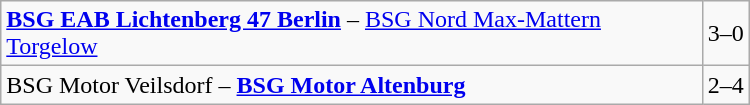<table class="wikitable" style="width:500px;">
<tr>
<td><strong><a href='#'>BSG EAB Lichtenberg 47 Berlin</a></strong> – <a href='#'>BSG Nord Max-Mattern Torgelow</a></td>
<td>3–0</td>
</tr>
<tr>
<td>BSG Motor Veilsdorf – <strong><a href='#'>BSG Motor Altenburg</a></strong></td>
<td>2–4</td>
</tr>
</table>
